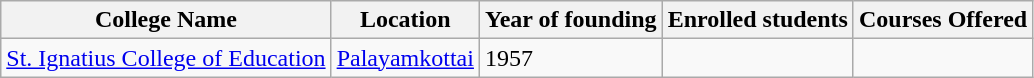<table class="wikitable">
<tr>
<th>College Name</th>
<th>Location</th>
<th>Year of founding</th>
<th>Enrolled students</th>
<th>Courses Offered</th>
</tr>
<tr>
<td><a href='#'>St. Ignatius College of Education</a></td>
<td><a href='#'>Palayamkottai</a></td>
<td>1957</td>
<td></td>
<td></td>
</tr>
</table>
